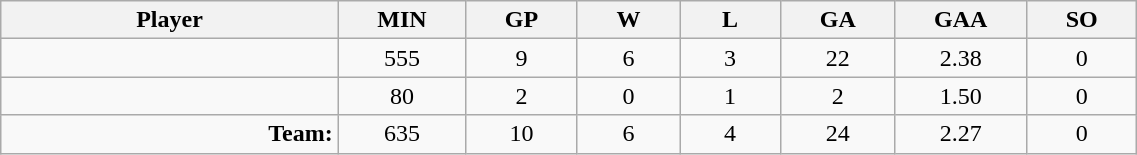<table class="wikitable sortable" width="60%">
<tr>
<th bgcolor="#DDDDFF" width="10%">Player</th>
<th width="3%" bgcolor="#DDDDFF" title="Minutes played">MIN</th>
<th width="3%" bgcolor="#DDDDFF" title="Games played in">GP</th>
<th width="3%" bgcolor="#DDDDFF" title="Games played in">W</th>
<th width="3%" bgcolor="#DDDDFF"title="Games played in">L</th>
<th width="3%" bgcolor="#DDDDFF" title="Goals against">GA</th>
<th width="3%" bgcolor="#DDDDFF" title="Goals against average">GAA</th>
<th width="3%" bgcolor="#DDDDFF" title="Shut-outs">SO</th>
</tr>
<tr align="center">
<td align="right"></td>
<td>555</td>
<td>9</td>
<td>6</td>
<td>3</td>
<td>22</td>
<td>2.38</td>
<td>0</td>
</tr>
<tr align="center">
<td align="right"></td>
<td>80</td>
<td>2</td>
<td>0</td>
<td>1</td>
<td>2</td>
<td>1.50</td>
<td>0</td>
</tr>
<tr align="center">
<td align="right"><strong>Team:</strong></td>
<td>635</td>
<td>10</td>
<td>6</td>
<td>4</td>
<td>24</td>
<td>2.27</td>
<td>0</td>
</tr>
</table>
